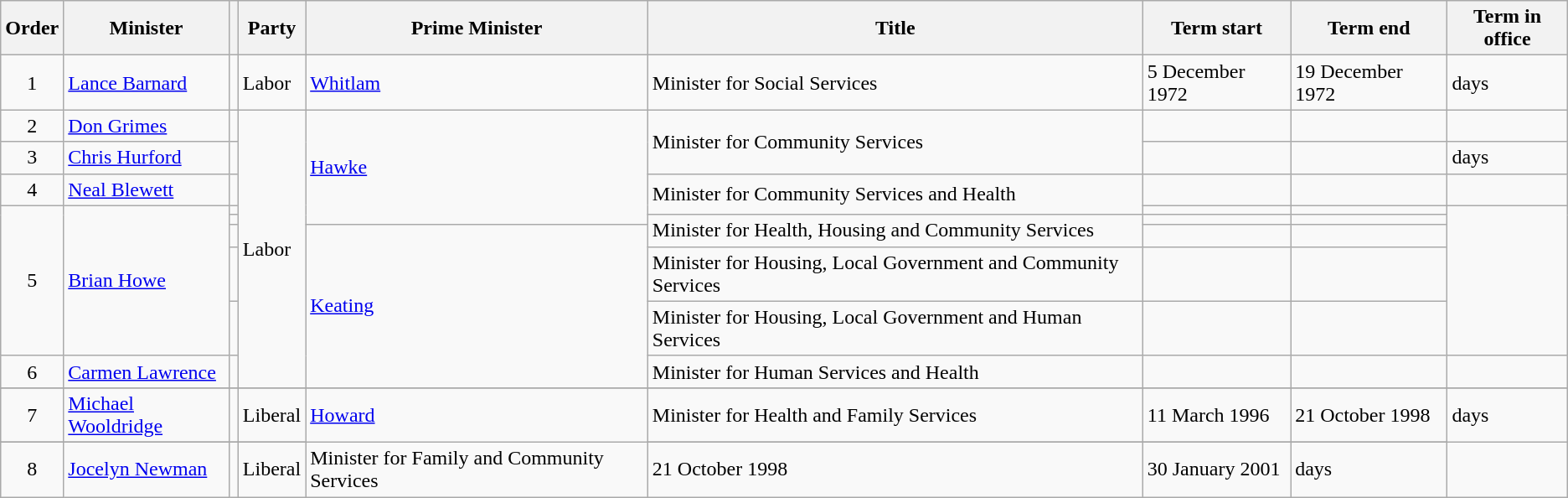<table class="wikitable">
<tr>
<th>Order</th>
<th>Minister</th>
<th></th>
<th>Party</th>
<th>Prime Minister</th>
<th>Title</th>
<th>Term start</th>
<th>Term end</th>
<th>Term in office</th>
</tr>
<tr>
<td align="center">1</td>
<td><a href='#'>Lance Barnard</a></td>
<td></td>
<td>Labor</td>
<td><a href='#'>Whitlam</a></td>
<td>Minister for Social Services</td>
<td align="left">5 December 1972</td>
<td align="left">19 December 1972</td>
<td align="left"> days</td>
</tr>
<tr>
<td align="center">2</td>
<td><a href='#'>Don Grimes</a></td>
<td></td>
<td rowspan="9">Labor</td>
<td rowspan="5"><a href='#'>Hawke</a></td>
<td rowspan="2">Minister for Community Services</td>
<td align="left"></td>
<td align="left"></td>
<td align="left"></td>
</tr>
<tr>
<td align="center">3</td>
<td><a href='#'>Chris Hurford</a></td>
<td></td>
<td align="left"></td>
<td align="left"></td>
<td align="left"> days</td>
</tr>
<tr>
<td align="center">4</td>
<td><a href='#'>Neal Blewett</a></td>
<td></td>
<td rowspan="2">Minister for Community Services and Health</td>
<td align="left"></td>
<td align="left"></td>
<td align="left"></td>
</tr>
<tr>
<td rowspan="5" align="center">5</td>
<td rowspan="5"><a href='#'>Brian Howe</a></td>
<td></td>
<td align="left"></td>
<td align="left"></td>
<td rowspan="5" align="left"></td>
</tr>
<tr>
<td></td>
<td rowspan="2">Minister for Health, Housing and Community Services</td>
<td align="left"></td>
<td align="left"></td>
</tr>
<tr>
<td></td>
<td rowspan="4"><a href='#'>Keating</a></td>
<td align="left"></td>
<td align="left"></td>
</tr>
<tr>
<td></td>
<td>Minister for Housing, Local Government and Community Services</td>
<td align="left"></td>
<td align="left"></td>
</tr>
<tr>
<td></td>
<td>Minister for Housing, Local Government and Human Services</td>
<td align="left"></td>
<td align="left"></td>
</tr>
<tr>
<td align="center">6</td>
<td><a href='#'>Carmen Lawrence</a></td>
<td></td>
<td>Minister for Human Services and Health</td>
<td align="left"></td>
<td align="left"></td>
<td align="left"></td>
</tr>
<tr>
</tr>
<tr>
<td align="center">7</td>
<td><a href='#'>Michael Wooldridge</a></td>
<td></td>
<td>Liberal</td>
<td rowspan="2"><a href='#'>Howard</a></td>
<td>Minister for Health and Family Services</td>
<td align="left">11 March 1996</td>
<td align="left">21 October 1998</td>
<td align="left"> days</td>
</tr>
<tr>
</tr>
<tr>
<td align="center">8</td>
<td><a href='#'>Jocelyn Newman</a></td>
<td></td>
<td>Liberal</td>
<td>Minister for Family and Community Services</td>
<td align="left">21 October 1998</td>
<td align="left">30 January 2001</td>
<td align="left"> days</td>
</tr>
</table>
